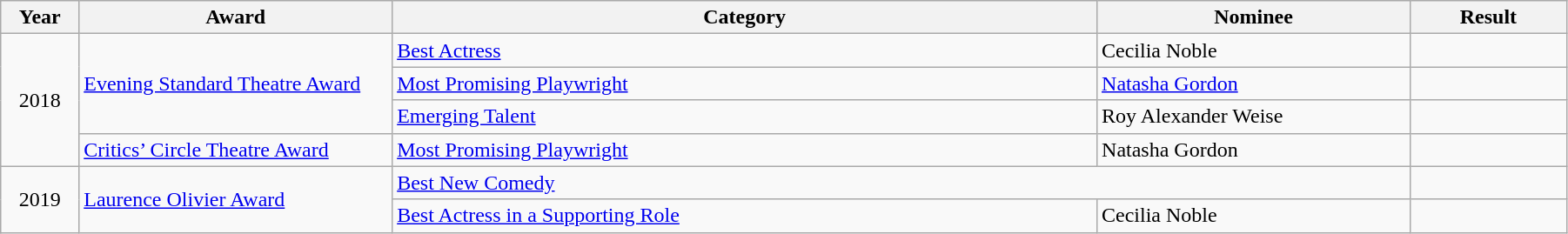<table class="wikitable" width="95%">
<tr>
<th width="5%">Year</th>
<th width="20%">Award</th>
<th width="45%">Category</th>
<th width="20%">Nominee</th>
<th width="10%">Result</th>
</tr>
<tr>
<td rowspan="4" align="center">2018</td>
<td rowspan="3"><a href='#'>Evening Standard Theatre Award</a></td>
<td><a href='#'>Best Actress</a></td>
<td>Cecilia Noble</td>
<td></td>
</tr>
<tr>
<td><a href='#'>Most Promising Playwright</a></td>
<td><a href='#'>Natasha Gordon</a></td>
<td></td>
</tr>
<tr>
<td><a href='#'>Emerging Talent</a></td>
<td>Roy Alexander Weise</td>
<td></td>
</tr>
<tr>
<td><a href='#'>Critics’ Circle Theatre Award</a></td>
<td><a href='#'>Most Promising Playwright</a></td>
<td>Natasha Gordon</td>
<td></td>
</tr>
<tr>
<td rowspan="2" align="center">2019</td>
<td rowspan="2"><a href='#'>Laurence Olivier Award</a></td>
<td colspan="2"><a href='#'>Best New Comedy</a></td>
<td></td>
</tr>
<tr>
<td><a href='#'>Best Actress in a Supporting Role</a></td>
<td>Cecilia Noble</td>
<td></td>
</tr>
</table>
